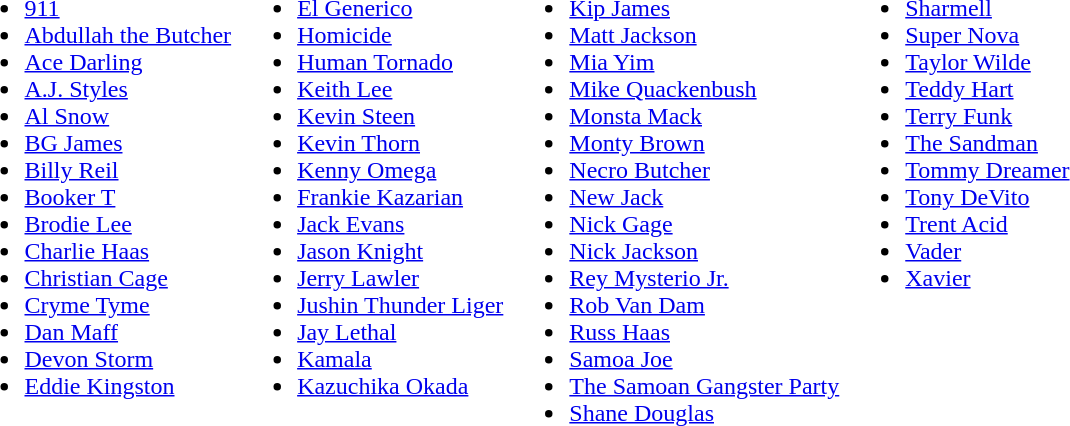<table>
<tr>
<td valign=top><br><ul><li><a href='#'>911</a></li><li><a href='#'>Abdullah the Butcher</a></li><li><a href='#'>Ace Darling</a></li><li><a href='#'>A.J. Styles</a></li><li><a href='#'>Al Snow</a></li><li><a href='#'>BG James</a></li><li><a href='#'>Billy Reil</a></li><li><a href='#'>Booker T</a></li><li><a href='#'>Brodie Lee</a></li><li><a href='#'>Charlie Haas</a></li><li><a href='#'>Christian Cage</a></li><li><a href='#'>Cryme Tyme</a></li><li><a href='#'>Dan Maff</a></li><li><a href='#'>Devon Storm</a></li><li><a href='#'>Eddie Kingston</a></li></ul></td>
<td valign=top><br><ul><li><a href='#'>El Generico</a></li><li><a href='#'>Homicide</a></li><li><a href='#'>Human Tornado</a></li><li><a href='#'>Keith Lee</a></li><li><a href='#'>Kevin Steen</a></li><li><a href='#'>Kevin Thorn</a></li><li><a href='#'>Kenny Omega</a></li><li><a href='#'>Frankie Kazarian</a></li><li><a href='#'>Jack Evans</a></li><li><a href='#'>Jason Knight</a></li><li><a href='#'>Jerry Lawler</a></li><li><a href='#'>Jushin Thunder Liger</a></li><li><a href='#'>Jay Lethal</a></li><li><a href='#'>Kamala</a></li><li><a href='#'>Kazuchika Okada</a></li></ul></td>
<td valign=top><br><ul><li><a href='#'>Kip James</a></li><li><a href='#'>Matt Jackson</a></li><li><a href='#'>Mia Yim</a></li><li><a href='#'>Mike Quackenbush</a></li><li><a href='#'>Monsta Mack</a></li><li><a href='#'>Monty Brown</a></li><li><a href='#'>Necro Butcher</a></li><li><a href='#'>New Jack</a></li><li><a href='#'>Nick Gage</a></li><li><a href='#'>Nick Jackson</a></li><li><a href='#'>Rey Mysterio Jr.</a></li><li><a href='#'>Rob Van Dam</a></li><li><a href='#'>Russ Haas</a></li><li><a href='#'>Samoa Joe</a></li><li><a href='#'>The Samoan Gangster Party</a></li><li><a href='#'>Shane Douglas</a></li></ul></td>
<td valign=top><br><ul><li><a href='#'>Sharmell</a></li><li><a href='#'>Super Nova</a></li><li><a href='#'>Taylor Wilde</a></li><li><a href='#'>Teddy Hart</a></li><li><a href='#'>Terry Funk</a></li><li><a href='#'>The Sandman</a></li><li><a href='#'>Tommy Dreamer</a></li><li><a href='#'>Tony DeVito</a></li><li><a href='#'>Trent Acid</a></li><li><a href='#'>Vader</a></li><li><a href='#'>Xavier</a></li></ul></td>
</tr>
</table>
